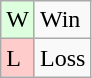<table class="wikitable">
<tr>
<td style="background:#dfd;">W</td>
<td>Win</td>
</tr>
<tr>
<td style="background:#fcc;">L</td>
<td>Loss</td>
</tr>
</table>
